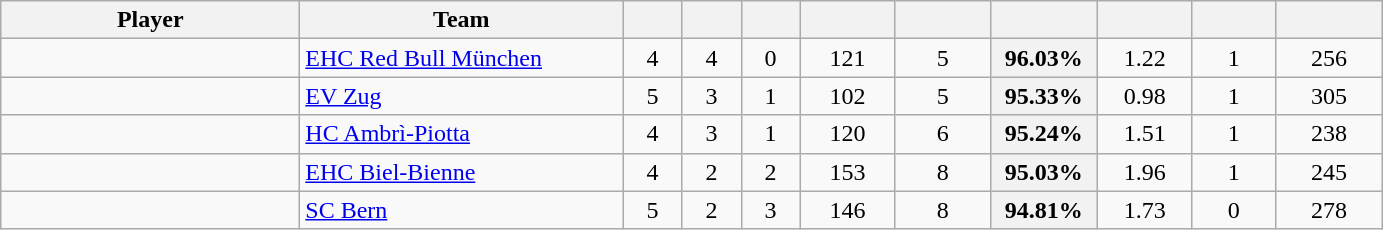<table class="wikitable sortable" style="text-align: center">
<tr>
<th style="width: 12em;">Player</th>
<th style="width: 13em;">Team</th>
<th style="width: 2em;"></th>
<th style="width: 2em;"></th>
<th style="width: 2em;"></th>
<th style="width: 3.5em;"></th>
<th style="width: 3.5em;"></th>
<th style="width: 4em;"></th>
<th style="width: 3.5em;"></th>
<th style="width: 3em;"></th>
<th style="width: 4em;"></th>
</tr>
<tr>
<td style="text-align:left;"> </td>
<td style="text-align:left;"> <a href='#'>EHC Red Bull München</a></td>
<td>4</td>
<td>4</td>
<td>0</td>
<td>121</td>
<td>5</td>
<th>96.03%</th>
<td>1.22</td>
<td>1</td>
<td>256</td>
</tr>
<tr>
<td style="text-align:left;"> </td>
<td style="text-align:left;"> <a href='#'>EV Zug</a></td>
<td>5</td>
<td>3</td>
<td>1</td>
<td>102</td>
<td>5</td>
<th>95.33%</th>
<td>0.98</td>
<td>1</td>
<td>305</td>
</tr>
<tr>
<td style="text-align:left;"> </td>
<td style="text-align:left;"> <a href='#'>HC Ambrì-Piotta</a></td>
<td>4</td>
<td>3</td>
<td>1</td>
<td>120</td>
<td>6</td>
<th>95.24%</th>
<td>1.51</td>
<td>1</td>
<td>238</td>
</tr>
<tr>
<td style="text-align:left;"> </td>
<td style="text-align:left;"> <a href='#'>EHC Biel-Bienne</a></td>
<td>4</td>
<td>2</td>
<td>2</td>
<td>153</td>
<td>8</td>
<th>95.03%</th>
<td>1.96</td>
<td>1</td>
<td>245</td>
</tr>
<tr>
<td style="text-align:left;"> </td>
<td style="text-align:left;"> <a href='#'>SC Bern</a></td>
<td>5</td>
<td>2</td>
<td>3</td>
<td>146</td>
<td>8</td>
<th>94.81%</th>
<td>1.73</td>
<td>0</td>
<td>278</td>
</tr>
</table>
